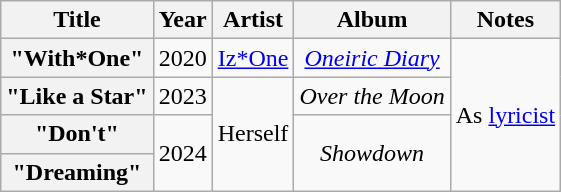<table class="wikitable plainrowheaders" style="text-align:center">
<tr>
<th scope="col">Title</th>
<th scope="col">Year</th>
<th scope="col">Artist</th>
<th scope="col">Album</th>
<th scope="col">Notes</th>
</tr>
<tr>
<th scope="row">"With*One"</th>
<td>2020</td>
<td><a href='#'>Iz*One</a></td>
<td><em><a href='#'>Oneiric Diary</a></em></td>
<td rowspan="4">As <a href='#'>lyricist</a></td>
</tr>
<tr>
<th scope="row">"Like a Star"</th>
<td>2023</td>
<td rowspan="3">Herself</td>
<td><em>Over the Moon</em></td>
</tr>
<tr>
<th scope="row">"Don't"</th>
<td rowspan="2">2024</td>
<td rowspan="2"><em>Showdown</em></td>
</tr>
<tr>
<th scope="row">"Dreaming"</th>
</tr>
</table>
